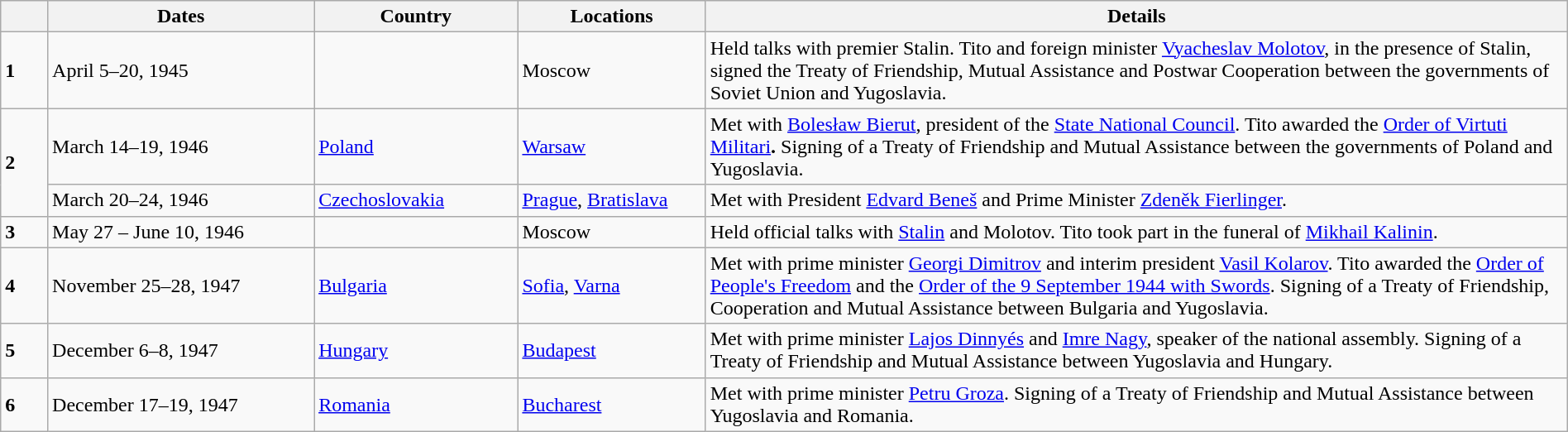<table class="wikitable sortable" border="1" style="margin: 1em auto 1em auto">
<tr>
<th style="width: 3%;"></th>
<th style="width: 17%;">Dates</th>
<th style="width: 13%;">Country</th>
<th style="width: 12%;">Locations</th>
<th style="width: 55%;">Details</th>
</tr>
<tr>
<td><strong>1</strong></td>
<td>April 5–20, 1945</td>
<td></td>
<td>Moscow</td>
<td>Held talks with premier Stalin. Tito and foreign minister <a href='#'>Vyacheslav Molotov</a>, in the presence of Stalin, signed the Treaty of Friendship, Mutual Assistance and Postwar Cooperation between the governments of Soviet Union and Yugoslavia.</td>
</tr>
<tr>
<td rowspan="2"><strong>2</strong></td>
<td>March 14–19, 1946</td>
<td> <a href='#'>Poland</a></td>
<td><a href='#'>Warsaw</a></td>
<td>Met with <a href='#'>Bolesław Bierut</a>, president of the <a href='#'>State National Council</a>. Tito awarded the <a href='#'>Order of Virtuti Militari</a><strong>.</strong> Signing of a Treaty of Friendship and Mutual Assistance between the governments of Poland and Yugoslavia.</td>
</tr>
<tr>
<td>March 20–24, 1946</td>
<td> <a href='#'>Czechoslovakia</a></td>
<td><a href='#'>Prague</a>, <a href='#'>Bratislava</a></td>
<td>Met with President <a href='#'>Edvard Beneš</a> and Prime Minister <a href='#'>Zdeněk Fierlinger</a>.</td>
</tr>
<tr>
<td><strong>3</strong></td>
<td>May 27 – June 10, 1946</td>
<td></td>
<td>Moscow</td>
<td>Held official talks with <a href='#'>Stalin</a> and  Molotov. Tito took part in the funeral of <a href='#'>Mikhail Kalinin</a>.</td>
</tr>
<tr>
<td><strong>4</strong></td>
<td>November 25–28, 1947</td>
<td> <a href='#'>Bulgaria</a></td>
<td><a href='#'>Sofia</a>, <a href='#'>Varna</a></td>
<td>Met with prime minister <a href='#'>Georgi Dimitrov</a> and interim president <a href='#'>Vasil Kolarov</a>. Tito awarded the <a href='#'>Order of People's Freedom</a> and the <a href='#'>Order of the 9 September 1944 with Swords</a>. Signing of a Treaty of Friendship, Cooperation and Mutual Assistance between Bulgaria and Yugoslavia.</td>
</tr>
<tr>
<td><strong>5</strong></td>
<td>December 6–8, 1947</td>
<td> <a href='#'>Hungary</a></td>
<td><a href='#'>Budapest</a></td>
<td>Met with prime minister <a href='#'>Lajos Dinnyés</a> and <a href='#'>Imre Nagy</a>, speaker of the national assembly. Signing of a Treaty of Friendship and Mutual Assistance between Yugoslavia and Hungary.</td>
</tr>
<tr>
<td><strong>6</strong></td>
<td>December 17–19, 1947</td>
<td> <a href='#'>Romania</a></td>
<td><a href='#'>Bucharest</a></td>
<td>Met with prime minister <a href='#'>Petru Groza</a>. Signing of a Treaty of Friendship and Mutual Assistance between Yugoslavia and Romania.</td>
</tr>
</table>
